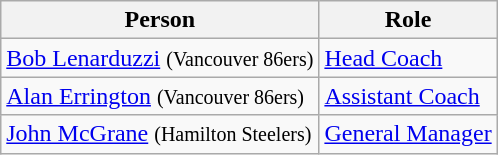<table class="wikitable">
<tr>
<th>Person</th>
<th>Role</th>
</tr>
<tr>
<td> <a href='#'>Bob Lenarduzzi</a> <small>(Vancouver 86ers)</small></td>
<td><a href='#'>Head Coach</a></td>
</tr>
<tr>
<td> <a href='#'>Alan Errington</a> <small>(Vancouver 86ers)</small></td>
<td><a href='#'>Assistant Coach</a></td>
</tr>
<tr>
<td> <a href='#'>John McGrane</a> <small>(Hamilton Steelers)</small></td>
<td><a href='#'>General Manager</a></td>
</tr>
</table>
